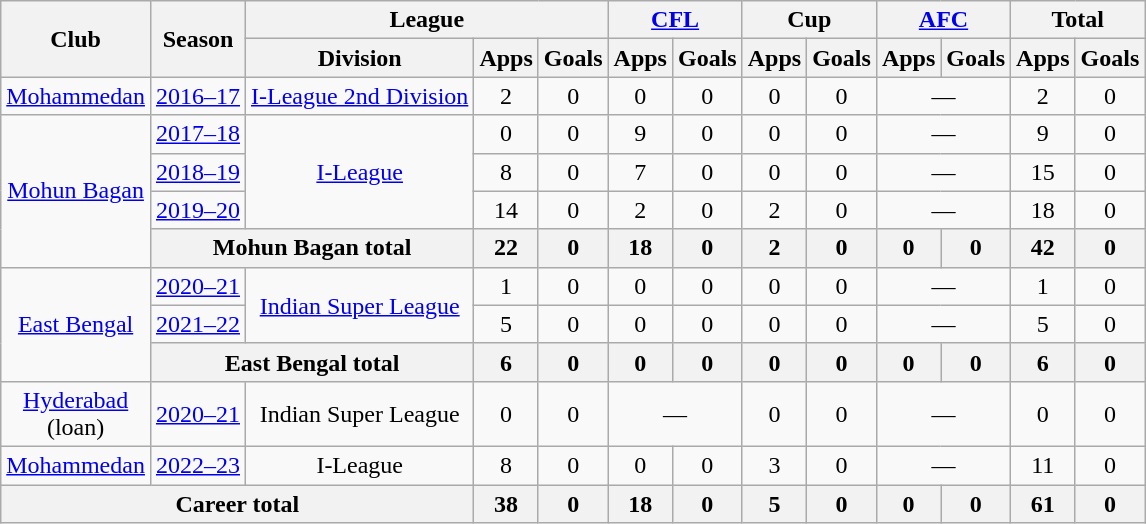<table class="wikitable" style="text-align: center;">
<tr>
<th rowspan="2">Club</th>
<th rowspan="2">Season</th>
<th colspan="3">League</th>
<th colspan="2"><a href='#'>CFL</a></th>
<th colspan="2">Cup</th>
<th colspan="2"><a href='#'>AFC</a></th>
<th colspan="2">Total</th>
</tr>
<tr>
<th>Division</th>
<th>Apps</th>
<th>Goals</th>
<th>Apps</th>
<th>Goals</th>
<th>Apps</th>
<th>Goals</th>
<th>Apps</th>
<th>Goals</th>
<th>Apps</th>
<th>Goals</th>
</tr>
<tr>
<td rowspan="1"><a href='#'>Mohammedan</a></td>
<td><a href='#'>2016–17</a></td>
<td rowspan="1"><a href='#'>I-League 2nd Division</a></td>
<td>2</td>
<td>0</td>
<td>0</td>
<td>0</td>
<td>0</td>
<td>0</td>
<td colspan="2">—</td>
<td>2</td>
<td>0</td>
</tr>
<tr>
<td rowspan="4"><a href='#'>Mohun Bagan</a></td>
<td><a href='#'>2017–18</a></td>
<td rowspan="3"><a href='#'>I-League</a></td>
<td>0</td>
<td>0</td>
<td>9</td>
<td>0</td>
<td>0</td>
<td>0</td>
<td colspan="2">—</td>
<td>9</td>
<td>0</td>
</tr>
<tr>
<td><a href='#'>2018–19</a></td>
<td>8</td>
<td>0</td>
<td>7</td>
<td>0</td>
<td>0</td>
<td>0</td>
<td colspan="2">—</td>
<td>15</td>
<td>0</td>
</tr>
<tr>
<td><a href='#'>2019–20</a></td>
<td>14</td>
<td>0</td>
<td>2</td>
<td>0</td>
<td>2</td>
<td>0</td>
<td colspan="2">—</td>
<td>18</td>
<td>0</td>
</tr>
<tr>
<th colspan="2">Mohun Bagan total</th>
<th>22</th>
<th>0</th>
<th>18</th>
<th>0</th>
<th>2</th>
<th>0</th>
<th>0</th>
<th>0</th>
<th>42</th>
<th>0</th>
</tr>
<tr>
<td rowspan="3"><a href='#'>East Bengal</a></td>
<td><a href='#'>2020–21</a></td>
<td rowspan="2"><a href='#'>Indian Super League</a></td>
<td>1</td>
<td>0</td>
<td>0</td>
<td>0</td>
<td>0</td>
<td>0</td>
<td colspan="2">—</td>
<td>1</td>
<td>0</td>
</tr>
<tr>
<td><a href='#'>2021–22</a></td>
<td>5</td>
<td>0</td>
<td>0</td>
<td>0</td>
<td>0</td>
<td>0</td>
<td colspan="2">—</td>
<td>5</td>
<td>0</td>
</tr>
<tr>
<th colspan="2">East Bengal total</th>
<th>6</th>
<th>0</th>
<th>0</th>
<th>0</th>
<th>0</th>
<th>0</th>
<th>0</th>
<th>0</th>
<th>6</th>
<th>0</th>
</tr>
<tr>
<td rowspan="1"><a href='#'>Hyderabad</a> <br>(loan)</td>
<td><a href='#'>2020–21</a></td>
<td rowspan="1">Indian Super League</td>
<td>0</td>
<td>0</td>
<td colspan="2">—</td>
<td>0</td>
<td>0</td>
<td colspan="2">—</td>
<td>0</td>
<td>0</td>
</tr>
<tr>
<td rowspan="1"><a href='#'>Mohammedan</a></td>
<td><a href='#'>2022–23</a></td>
<td rowspan="1">I-League</td>
<td>8</td>
<td>0</td>
<td>0</td>
<td>0</td>
<td>3</td>
<td>0</td>
<td colspan="2">—</td>
<td>11</td>
<td>0</td>
</tr>
<tr>
<th colspan="3">Career total</th>
<th>38</th>
<th>0</th>
<th>18</th>
<th>0</th>
<th>5</th>
<th>0</th>
<th>0</th>
<th>0</th>
<th>61</th>
<th>0</th>
</tr>
</table>
